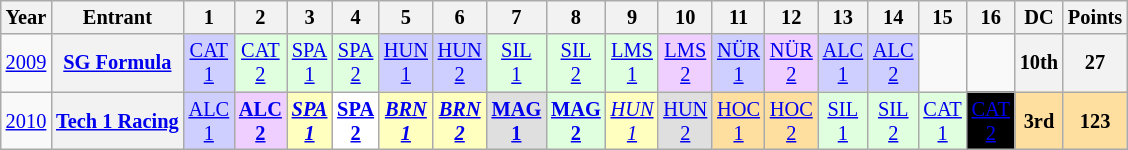<table class="wikitable" style="text-align:center; font-size:85%">
<tr>
<th>Year</th>
<th>Entrant</th>
<th>1</th>
<th>2</th>
<th>3</th>
<th>4</th>
<th>5</th>
<th>6</th>
<th>7</th>
<th>8</th>
<th>9</th>
<th>10</th>
<th>11</th>
<th>12</th>
<th>13</th>
<th>14</th>
<th>15</th>
<th>16</th>
<th>DC</th>
<th>Points</th>
</tr>
<tr>
<td><a href='#'>2009</a></td>
<th nowrap><a href='#'>SG Formula</a></th>
<td style="background:#cfcfff;"><a href='#'>CAT<br>1</a><br></td>
<td style="background:#dfffdf;"><a href='#'>CAT<br>2</a><br></td>
<td style="background:#dfffdf;"><a href='#'>SPA<br>1</a><br></td>
<td style="background:#dfffdf;"><a href='#'>SPA<br>2</a><br></td>
<td style="background:#cfcfff;"><a href='#'>HUN<br>1</a><br></td>
<td style="background:#cfcfff;"><a href='#'>HUN<br>2</a><br></td>
<td style="background:#dfffdf;"><a href='#'>SIL<br>1</a><br></td>
<td style="background:#dfffdf;"><a href='#'>SIL<br>2</a><br></td>
<td style="background:#dfffdf;"><a href='#'>LMS<br>1</a><br></td>
<td style="background:#efcfff;"><a href='#'>LMS<br>2</a><br></td>
<td style="background:#cfcfff;"><a href='#'>NÜR<br>1</a><br></td>
<td style="background:#efcfff;"><a href='#'>NÜR<br>2</a><br></td>
<td style="background:#cfcfff;"><a href='#'>ALC<br>1</a><br></td>
<td style="background:#cfcfff;"><a href='#'>ALC<br>2</a><br></td>
<td></td>
<td></td>
<th>10th</th>
<th>27</th>
</tr>
<tr>
<td><a href='#'>2010</a></td>
<th nowrap><a href='#'>Tech 1 Racing</a></th>
<td style="background:#cfcfff;"><a href='#'>ALC<br>1</a><br></td>
<td style="background:#efcfff;"><strong><a href='#'>ALC<br>2</a></strong><br></td>
<td style="background:#ffffbf;"><strong><em><a href='#'>SPA<br>1</a></em></strong><br></td>
<td style="background:#ffffff;"><strong><a href='#'>SPA<br>2</a></strong><br></td>
<td style="background:#ffffbf;"><strong><em><a href='#'>BRN<br>1</a></em></strong><br></td>
<td style="background:#ffffbf;"><strong><em><a href='#'>BRN<br>2</a></em></strong><br></td>
<td style="background:#dfdfdf;"><strong><a href='#'>MAG<br>1</a></strong><br></td>
<td style="background:#dfffdf;"><strong><a href='#'>MAG<br>2</a></strong><br></td>
<td style="background:#ffffbf;"><em><a href='#'>HUN<br>1</a></em><br></td>
<td style="background:#dfdfdf;"><a href='#'>HUN<br>2</a><br></td>
<td style="background:#ffdf9f;"><a href='#'>HOC<br>1</a><br></td>
<td style="background:#ffdf9f;"><a href='#'>HOC<br>2</a><br></td>
<td style="background:#dfffdf;"><a href='#'>SIL<br>1</a><br></td>
<td style="background:#dfffdf;"><a href='#'>SIL<br>2</a><br></td>
<td style="background:#dfffdf;"><a href='#'>CAT<br>1</a><br></td>
<td style="background:#000000;color:white"><a href='#'><span>CAT<br>2</span></a><br></td>
<th style="background:#ffdf9f;">3rd</th>
<th style="background:#ffdf9f;">123</th>
</tr>
</table>
